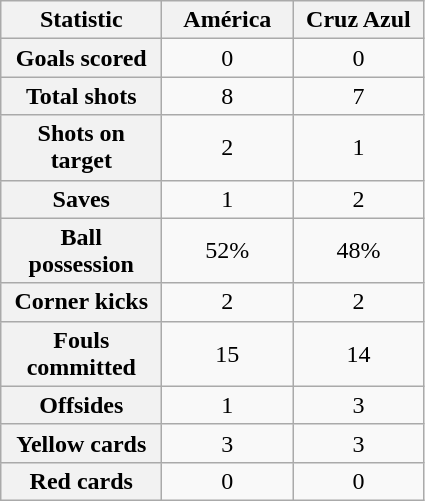<table class="wikitable plainrowheaders" style="text-align:center">
<tr>
<th scope="col" style="width:100px">Statistic</th>
<th scope="col" style="width:80px">América</th>
<th scope="col" style="width:80px">Cruz Azul</th>
</tr>
<tr>
<th scope=row>Goals scored</th>
<td>0</td>
<td>0</td>
</tr>
<tr>
<th scope=row>Total shots</th>
<td>8</td>
<td>7</td>
</tr>
<tr>
<th scope=row>Shots on target</th>
<td>2</td>
<td>1</td>
</tr>
<tr>
<th scope=row>Saves</th>
<td>1</td>
<td>2</td>
</tr>
<tr>
<th scope=row>Ball possession</th>
<td>52%</td>
<td>48%</td>
</tr>
<tr>
<th scope=row>Corner kicks</th>
<td>2</td>
<td>2</td>
</tr>
<tr>
<th scope=row>Fouls committed</th>
<td>15</td>
<td>14</td>
</tr>
<tr>
<th scope=row>Offsides</th>
<td>1</td>
<td>3</td>
</tr>
<tr>
<th scope=row>Yellow cards</th>
<td>3</td>
<td>3</td>
</tr>
<tr>
<th scope=row>Red cards</th>
<td>0</td>
<td>0</td>
</tr>
</table>
